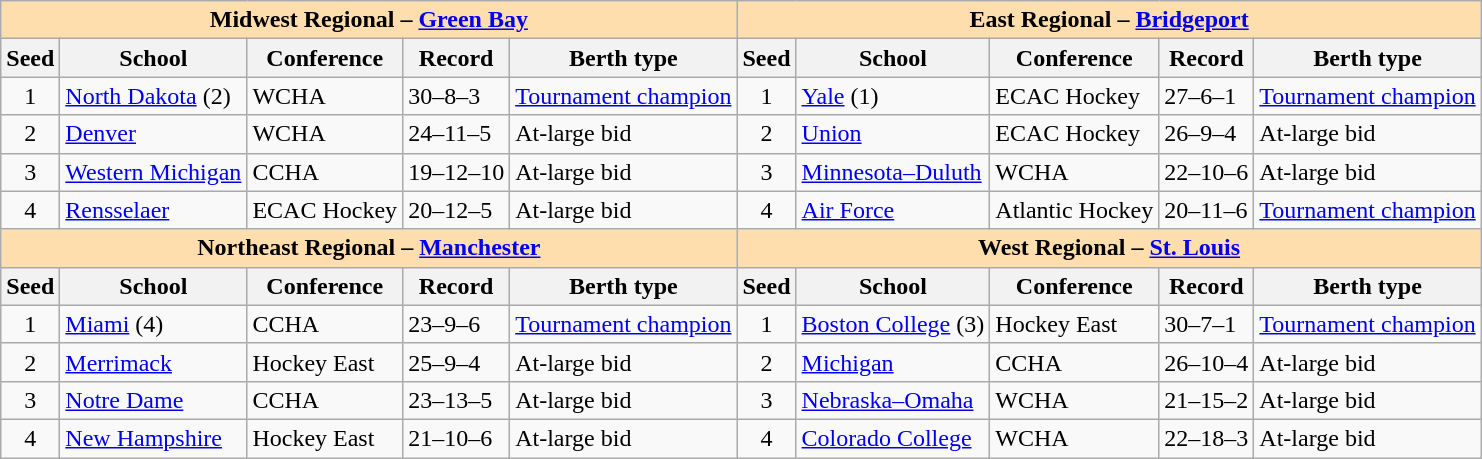<table class="wikitable">
<tr>
<th colspan="5" style="background:#ffdead;">Midwest Regional – <a href='#'>Green Bay</a></th>
<th colspan="5" style="background:#ffdead;">East Regional – <a href='#'>Bridgeport</a></th>
</tr>
<tr>
<th>Seed</th>
<th>School</th>
<th>Conference</th>
<th>Record</th>
<th>Berth type</th>
<th>Seed</th>
<th>School</th>
<th>Conference</th>
<th>Record</th>
<th>Berth type</th>
</tr>
<tr>
<td align=center>1</td>
<td><a href='#'>North Dakota</a> (2)</td>
<td>WCHA</td>
<td>30–8–3</td>
<td><a href='#'>Tournament champion</a></td>
<td align=center>1</td>
<td><a href='#'>Yale</a> (1)</td>
<td>ECAC Hockey</td>
<td>27–6–1</td>
<td><a href='#'>Tournament champion</a></td>
</tr>
<tr>
<td align=center>2</td>
<td><a href='#'>Denver</a></td>
<td>WCHA</td>
<td>24–11–5</td>
<td>At-large bid</td>
<td align=center>2</td>
<td><a href='#'>Union</a></td>
<td>ECAC Hockey</td>
<td>26–9–4</td>
<td>At-large bid</td>
</tr>
<tr>
<td align=center>3</td>
<td><a href='#'>Western Michigan</a></td>
<td>CCHA</td>
<td>19–12–10</td>
<td>At-large bid</td>
<td align=center>3</td>
<td><a href='#'>Minnesota–Duluth</a></td>
<td>WCHA</td>
<td>22–10–6</td>
<td>At-large bid</td>
</tr>
<tr>
<td align=center>4</td>
<td><a href='#'>Rensselaer</a></td>
<td>ECAC Hockey</td>
<td>20–12–5</td>
<td>At-large bid</td>
<td align=center>4</td>
<td><a href='#'>Air Force</a></td>
<td>Atlantic Hockey</td>
<td>20–11–6</td>
<td><a href='#'>Tournament champion</a></td>
</tr>
<tr>
<th colspan="5" style="background:#ffdead;">Northeast Regional – <a href='#'>Manchester</a></th>
<th colspan="5" style="background:#ffdead;">West Regional – <a href='#'>St. Louis</a></th>
</tr>
<tr>
<th>Seed</th>
<th>School</th>
<th>Conference</th>
<th>Record</th>
<th>Berth type</th>
<th>Seed</th>
<th>School</th>
<th>Conference</th>
<th>Record</th>
<th>Berth type</th>
</tr>
<tr>
<td align=center>1</td>
<td><a href='#'>Miami</a> (4)</td>
<td>CCHA</td>
<td>23–9–6</td>
<td><a href='#'>Tournament champion</a></td>
<td align=center>1</td>
<td><a href='#'>Boston College</a> (3)</td>
<td>Hockey East</td>
<td>30–7–1</td>
<td><a href='#'>Tournament champion</a></td>
</tr>
<tr>
<td align=center>2</td>
<td><a href='#'>Merrimack</a></td>
<td>Hockey East</td>
<td>25–9–4</td>
<td>At-large bid</td>
<td align=center>2</td>
<td><a href='#'>Michigan</a></td>
<td>CCHA</td>
<td>26–10–4</td>
<td>At-large bid</td>
</tr>
<tr>
<td align=center>3</td>
<td><a href='#'>Notre Dame</a></td>
<td>CCHA</td>
<td>23–13–5</td>
<td>At-large bid</td>
<td align=center>3</td>
<td><a href='#'>Nebraska–Omaha</a></td>
<td>WCHA</td>
<td>21–15–2</td>
<td>At-large bid</td>
</tr>
<tr>
<td align=center>4</td>
<td><a href='#'>New Hampshire</a></td>
<td>Hockey East</td>
<td>21–10–6</td>
<td>At-large bid</td>
<td align=center>4</td>
<td><a href='#'>Colorado College</a></td>
<td>WCHA</td>
<td>22–18–3</td>
<td>At-large bid</td>
</tr>
</table>
